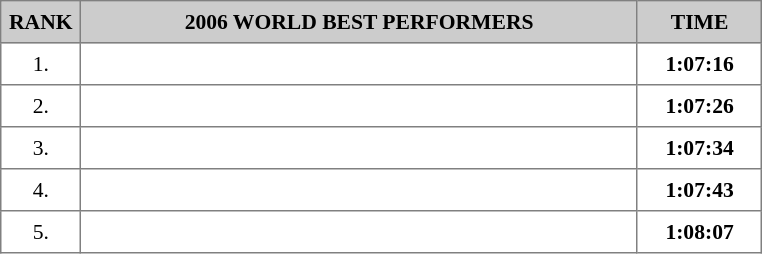<table border="1" cellspacing="2" cellpadding="5" style="border-collapse: collapse; font-size: 90%;">
<tr style="background:#ccc;">
<th>RANK</th>
<th style="text-align:center; width:25em;">2006 WORLD BEST PERFORMERS</th>
<th style="text-align:center; width:5em;">TIME</th>
</tr>
<tr>
<td style="text-align:center;">1.</td>
<td></td>
<td style="text-align:center;"><strong>1:07:16</strong></td>
</tr>
<tr>
<td style="text-align:center;">2.</td>
<td></td>
<td style="text-align:center;"><strong>1:07:26</strong></td>
</tr>
<tr>
<td style="text-align:center;">3.</td>
<td></td>
<td style="text-align:center;"><strong>1:07:34</strong></td>
</tr>
<tr>
<td style="text-align:center;">4.</td>
<td></td>
<td style="text-align:center;"><strong>1:07:43</strong></td>
</tr>
<tr>
<td style="text-align:center;">5.</td>
<td></td>
<td style="text-align:center;"><strong>1:08:07</strong></td>
</tr>
</table>
